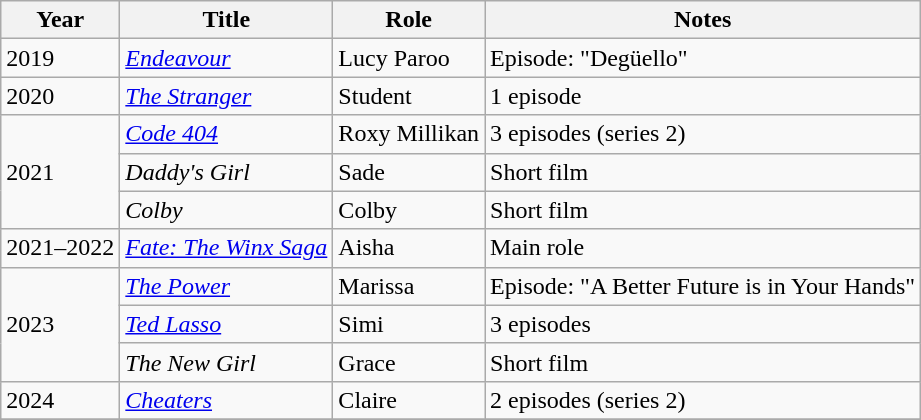<table class="wikitable unsortable">
<tr>
<th>Year</th>
<th>Title</th>
<th>Role</th>
<th>Notes</th>
</tr>
<tr>
<td>2019</td>
<td><em><a href='#'>Endeavour</a></em></td>
<td>Lucy Paroo</td>
<td>Episode: "Degüello"</td>
</tr>
<tr>
<td>2020</td>
<td><em><a href='#'>The Stranger</a></em></td>
<td>Student</td>
<td>1 episode</td>
</tr>
<tr>
<td rowspan="3">2021</td>
<td><em><a href='#'>Code 404</a></em></td>
<td>Roxy Millikan</td>
<td>3 episodes (series 2)</td>
</tr>
<tr>
<td><em>Daddy's Girl</em></td>
<td>Sade</td>
<td>Short film</td>
</tr>
<tr>
<td><em>Colby</em></td>
<td>Colby</td>
<td>Short film</td>
</tr>
<tr>
<td>2021–2022</td>
<td><em><a href='#'>Fate: The Winx Saga</a></em></td>
<td>Aisha</td>
<td>Main role</td>
</tr>
<tr>
<td rowspan="3">2023</td>
<td><em><a href='#'>The Power</a></em></td>
<td>Marissa</td>
<td>Episode: "A Better Future is in Your Hands"</td>
</tr>
<tr>
<td><em><a href='#'>Ted Lasso</a></em></td>
<td>Simi</td>
<td>3 episodes</td>
</tr>
<tr>
<td><em>The New Girl</em></td>
<td>Grace</td>
<td>Short film</td>
</tr>
<tr>
<td>2024</td>
<td><em><a href='#'>Cheaters</a></em></td>
<td>Claire</td>
<td>2 episodes (series 2)</td>
</tr>
<tr>
</tr>
</table>
